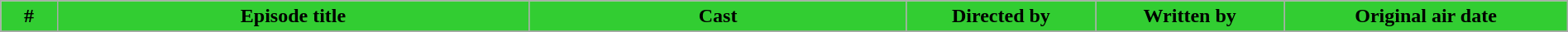<table class="wikitable plainrowheaders" style="margin: auto; width: 100%">
<tr>
<th style="background:#32CD32;" width="3%;">#</th>
<th style="background:#32CD32;" width="25%;">Episode title</th>
<th style="background:#32CD32;" width="20%;">Cast</th>
<th style="background:#32CD32;" width="10%;">Directed by</th>
<th style="background:#32CD32;" width="10%;">Written by</th>
<th style="background:#32CD32;" width="15%;">Original air date</th>
</tr>
<tr>
</tr>
</table>
